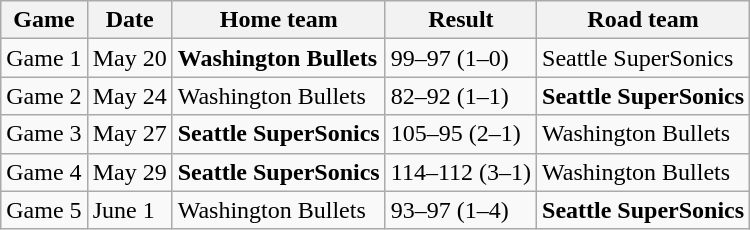<table class="wikitable">
<tr>
<th>Game</th>
<th>Date</th>
<th>Home team</th>
<th>Result</th>
<th>Road team</th>
</tr>
<tr>
<td>Game 1</td>
<td>May 20</td>
<td><strong>Washington Bullets</strong></td>
<td>99–97 (1–0)</td>
<td>Seattle SuperSonics</td>
</tr>
<tr>
<td>Game 2</td>
<td>May 24</td>
<td>Washington Bullets</td>
<td>82–92 (1–1)</td>
<td><strong>Seattle SuperSonics</strong></td>
</tr>
<tr>
<td>Game 3</td>
<td>May 27</td>
<td><strong>Seattle SuperSonics</strong></td>
<td>105–95 (2–1)</td>
<td>Washington Bullets</td>
</tr>
<tr>
<td>Game 4</td>
<td>May 29</td>
<td><strong>Seattle SuperSonics</strong></td>
<td>114–112 (3–1)</td>
<td>Washington Bullets</td>
</tr>
<tr>
<td>Game 5</td>
<td>June 1</td>
<td>Washington Bullets</td>
<td>93–97 (1–4)</td>
<td><strong>Seattle SuperSonics</strong></td>
</tr>
</table>
